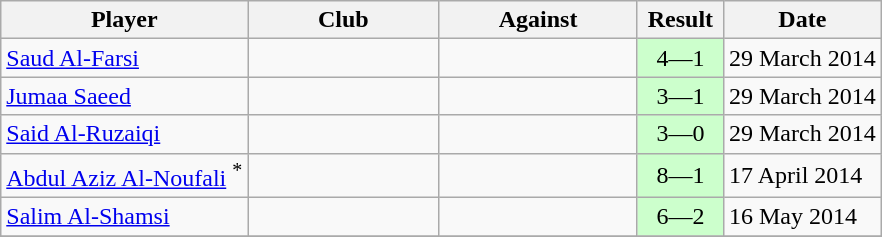<table class="wikitable" align="center">
<tr>
<th>Player</th>
<th width=120>Club</th>
<th width=125>Against</th>
<th width=50>Result</th>
<th>Date</th>
</tr>
<tr>
<td> <a href='#'>Saud Al-Farsi</a></td>
<td></td>
<td></td>
<td style="background:#CCFFCC" align="center">4—1</td>
<td>29 March 2014</td>
</tr>
<tr>
<td> <a href='#'>Jumaa Saeed</a></td>
<td></td>
<td></td>
<td style="background:#CCFFCC" align="center">3—1</td>
<td>29 March 2014</td>
</tr>
<tr>
<td> <a href='#'>Said Al-Ruzaiqi</a></td>
<td></td>
<td></td>
<td style="background:#CCFFCC" align="center">3—0</td>
<td>29 March 2014</td>
</tr>
<tr>
<td> <a href='#'>Abdul Aziz Al-Noufali</a> <sup>*</sup></td>
<td></td>
<td></td>
<td style="background:#CCFFCC" align="center">8—1</td>
<td>17 April 2014</td>
</tr>
<tr>
<td> <a href='#'>Salim Al-Shamsi</a></td>
<td></td>
<td></td>
<td style="background:#CCFFCC" align="center">6—2</td>
<td>16 May 2014</td>
</tr>
<tr>
</tr>
</table>
